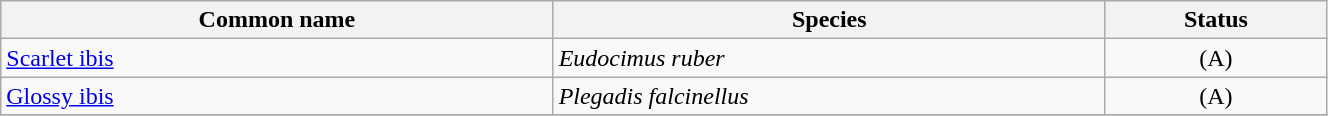<table width=70% class="wikitable">
<tr>
<th width=20%>Common name</th>
<th width=20%>Species</th>
<th width=8%>Status</th>
</tr>
<tr>
<td><a href='#'>Scarlet ibis</a></td>
<td><em>Eudocimus ruber</em></td>
<td align=center>(A)</td>
</tr>
<tr>
<td><a href='#'>Glossy ibis</a></td>
<td><em>Plegadis falcinellus</em></td>
<td align=center>(A)</td>
</tr>
<tr>
</tr>
</table>
